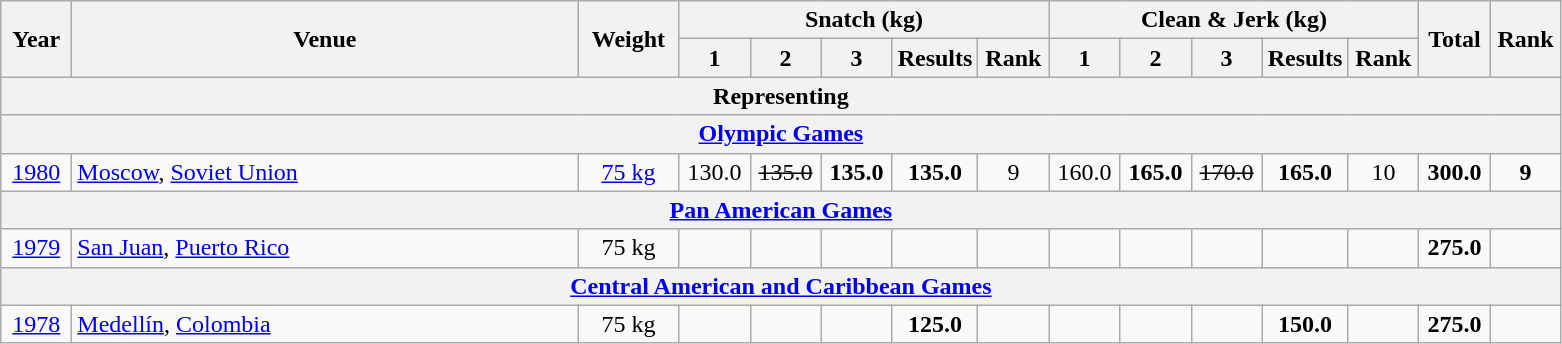<table class = "wikitable" style="text-align:center;">
<tr>
<th rowspan=2 width=40>Year</th>
<th rowspan=2 width=330>Venue</th>
<th rowspan=2 width=60>Weight</th>
<th colspan=5>Snatch (kg)</th>
<th colspan=5>Clean & Jerk (kg)</th>
<th rowspan=2 width=40>Total</th>
<th rowspan=2 width=40>Rank</th>
</tr>
<tr>
<th width=40>1</th>
<th width=40>2</th>
<th width=40>3</th>
<th width=40>Results</th>
<th width=40>Rank</th>
<th width=40>1</th>
<th width=40>2</th>
<th width=40>3</th>
<th width=40>Results</th>
<th width=40>Rank</th>
</tr>
<tr>
<th colspan=15>Representing </th>
</tr>
<tr>
<th colspan=15><a href='#'>Olympic Games</a></th>
</tr>
<tr>
<td><a href='#'>1980</a></td>
<td align=left> <a href='#'>Moscow</a>, <a href='#'>Soviet Union</a></td>
<td><a href='#'>75 kg</a></td>
<td>130.0</td>
<td><s>135.0</s></td>
<td><strong>135.0</strong></td>
<td><strong>135.0</strong></td>
<td>9</td>
<td>160.0</td>
<td><strong>165.0</strong></td>
<td><s>170.0</s></td>
<td><strong>165.0</strong></td>
<td>10</td>
<td><strong>300.0</strong></td>
<td><strong>9</strong></td>
</tr>
<tr>
<th colspan=15><a href='#'>Pan American Games</a></th>
</tr>
<tr>
<td><a href='#'>1979</a></td>
<td align=left> <a href='#'>San Juan</a>, <a href='#'>Puerto Rico</a></td>
<td>75 kg</td>
<td></td>
<td></td>
<td></td>
<td><strong></strong></td>
<td><strong></strong></td>
<td></td>
<td></td>
<td></td>
<td><strong></strong></td>
<td><strong></strong></td>
<td><strong>275.0</strong></td>
<td><strong></strong></td>
</tr>
<tr>
<th colspan=15><a href='#'>Central American and Caribbean Games</a></th>
</tr>
<tr>
<td><a href='#'>1978</a></td>
<td align=left> <a href='#'>Medellín</a>, <a href='#'>Colombia</a></td>
<td>75 kg</td>
<td></td>
<td></td>
<td></td>
<td><strong>125.0</strong></td>
<td><strong></strong></td>
<td></td>
<td></td>
<td></td>
<td><strong>150.0</strong></td>
<td><strong></strong></td>
<td><strong>275.0</strong></td>
<td><strong></strong></td>
</tr>
</table>
